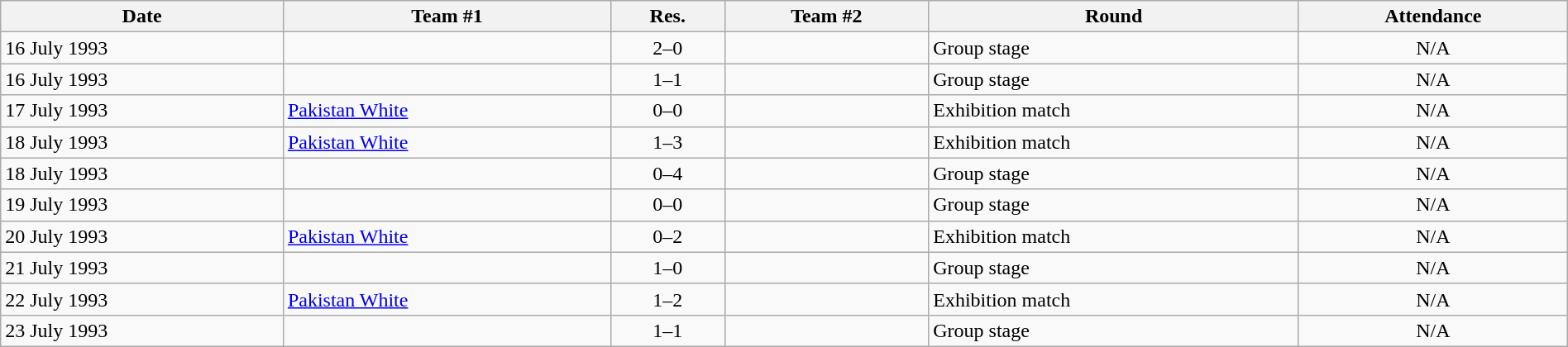<table class="wikitable" style="text-align:left; width:100%;">
<tr>
<th>Date</th>
<th>Team #1</th>
<th>Res.</th>
<th>Team #2</th>
<th>Round</th>
<th>Attendance</th>
</tr>
<tr>
<td>16 July 1993</td>
<td></td>
<td style="text-align:center;">2–0</td>
<td></td>
<td>Group stage</td>
<td style="text-align:center;">N/A</td>
</tr>
<tr>
<td>16 July 1993</td>
<td></td>
<td style="text-align:center;">1–1</td>
<td></td>
<td>Group stage</td>
<td style="text-align:center;">N/A</td>
</tr>
<tr>
<td>17 July 1993</td>
<td> <a href='#'>Pakistan White</a></td>
<td style="text-align:center;">0–0</td>
<td></td>
<td>Exhibition match</td>
<td style="text-align:center;">N/A</td>
</tr>
<tr>
<td>18 July 1993</td>
<td> <a href='#'>Pakistan White</a></td>
<td style="text-align:center;">1–3</td>
<td></td>
<td>Exhibition match</td>
<td style="text-align:center;">N/A</td>
</tr>
<tr>
<td>18 July 1993</td>
<td></td>
<td style="text-align:center;">0–4</td>
<td></td>
<td>Group stage</td>
<td style="text-align:center;">N/A</td>
</tr>
<tr>
<td>19 July 1993</td>
<td></td>
<td style="text-align:center;">0–0</td>
<td></td>
<td>Group stage</td>
<td style="text-align:center;">N/A</td>
</tr>
<tr>
<td>20 July 1993</td>
<td> <a href='#'>Pakistan White</a></td>
<td style="text-align:center;">0–2</td>
<td></td>
<td>Exhibition match</td>
<td style="text-align:center;">N/A</td>
</tr>
<tr>
<td>21 July 1993</td>
<td></td>
<td style="text-align:center;">1–0</td>
<td></td>
<td>Group stage</td>
<td style="text-align:center;">N/A</td>
</tr>
<tr>
<td>22 July 1993</td>
<td> <a href='#'>Pakistan White</a></td>
<td style="text-align:center;">1–2</td>
<td></td>
<td>Exhibition match</td>
<td style="text-align:center;">N/A</td>
</tr>
<tr>
<td>23 July 1993</td>
<td></td>
<td style="text-align:center;">1–1</td>
<td></td>
<td>Group stage</td>
<td style="text-align:center;">N/A</td>
</tr>
</table>
